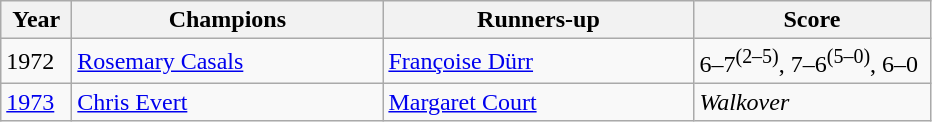<table class="wikitable">
<tr>
<th style="width:40px">Year</th>
<th style="width:200px">Champions</th>
<th style="width:200px">Runners-up</th>
<th style="width:150px" class="unsortable">Score</th>
</tr>
<tr>
<td>1972</td>
<td> <a href='#'>Rosemary Casals</a></td>
<td> <a href='#'>Françoise Dürr</a></td>
<td>6–7<sup>(2–5)</sup>, 7–6<sup>(5–0)</sup>, 6–0</td>
</tr>
<tr>
<td><a href='#'>1973</a></td>
<td> <a href='#'>Chris Evert</a></td>
<td> <a href='#'>Margaret Court</a></td>
<td><em>Walkover</em></td>
</tr>
</table>
